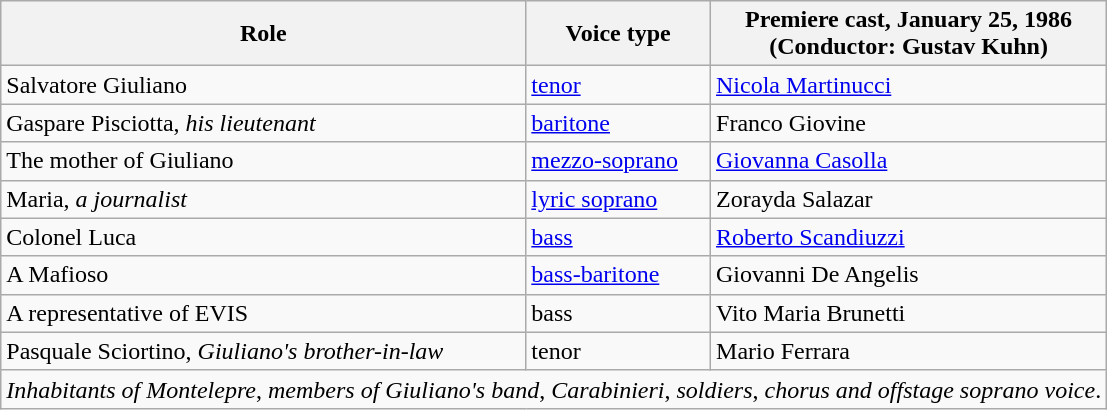<table class="wikitable">
<tr>
<th>Role</th>
<th>Voice type</th>
<th>Premiere cast, January 25, 1986<br>(Conductor: Gustav Kuhn)</th>
</tr>
<tr>
<td>Salvatore Giuliano</td>
<td><a href='#'>tenor</a></td>
<td><a href='#'>Nicola Martinucci</a></td>
</tr>
<tr>
<td>Gaspare Pisciotta, <em>his lieutenant</em></td>
<td><a href='#'>baritone</a></td>
<td>Franco Giovine</td>
</tr>
<tr>
<td>The mother of Giuliano</td>
<td><a href='#'>mezzo-soprano</a></td>
<td><a href='#'>Giovanna Casolla</a></td>
</tr>
<tr>
<td>Maria, <em>a journalist</em></td>
<td><a href='#'>lyric soprano</a></td>
<td>Zorayda Salazar</td>
</tr>
<tr>
<td>Colonel Luca</td>
<td><a href='#'>bass</a></td>
<td><a href='#'>Roberto Scandiuzzi</a></td>
</tr>
<tr>
<td>A Mafioso</td>
<td><a href='#'>bass-baritone</a></td>
<td>Giovanni De Angelis</td>
</tr>
<tr>
<td>A representative of EVIS</td>
<td>bass</td>
<td>Vito Maria Brunetti</td>
</tr>
<tr>
<td>Pasquale Sciortino, <em>Giuliano's brother-in-law</em></td>
<td>tenor</td>
<td>Mario Ferrara</td>
</tr>
<tr>
<td colspan="3"><em>Inhabitants of Montelepre</em>, <em>members of Giuliano's band</em>, <em>Carabinieri</em>, <em>soldiers</em>, <em>chorus and offstage soprano voice</em>.</td>
</tr>
</table>
